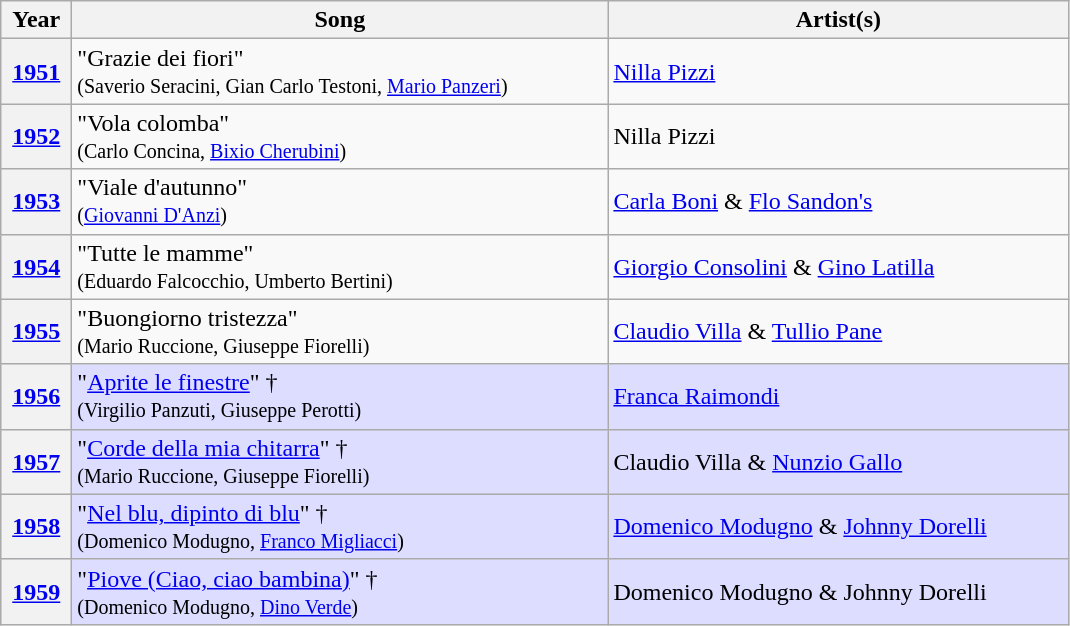<table class="wikitable plainrowheaders">
<tr>
<th style="width:40px;">Year</th>
<th style="width:350px;">Song</th>
<th style="width:300px;">Artist(s)</th>
</tr>
<tr>
<th scope="row"><a href='#'>1951</a></th>
<td>"Grazie dei fiori"<br><small>(Saverio Seracini, Gian Carlo Testoni, <a href='#'>Mario Panzeri</a>)</small></td>
<td><a href='#'>Nilla Pizzi</a></td>
</tr>
<tr>
<th scope="row"><a href='#'>1952</a></th>
<td>"Vola colomba"<br><small>(Carlo Concina, <a href='#'>Bixio Cherubini</a>)</small></td>
<td>Nilla Pizzi</td>
</tr>
<tr>
<th scope="row"><a href='#'>1953</a></th>
<td>"Viale d'autunno"<br><small>(<a href='#'>Giovanni D'Anzi</a>)</small></td>
<td><a href='#'>Carla Boni</a> & <a href='#'>Flo Sandon's</a></td>
</tr>
<tr>
<th scope="row"><a href='#'>1954</a></th>
<td>"Tutte le mamme"<br><small>(Eduardo Falcocchio, Umberto Bertini)</small></td>
<td><a href='#'>Giorgio Consolini</a> & <a href='#'>Gino Latilla</a></td>
</tr>
<tr>
<th scope="row"><a href='#'>1955</a></th>
<td>"Buongiorno tristezza"<br><small>(Mario Ruccione, Giuseppe Fiorelli)</small></td>
<td><a href='#'>Claudio Villa</a> & <a href='#'>Tullio Pane</a></td>
</tr>
<tr style="background-color:#DDF;">
<th scope="row"><a href='#'>1956</a></th>
<td>"<a href='#'>Aprite le finestre</a>" †<br><small>(Virgilio Panzuti, Giuseppe Perotti)</small></td>
<td><a href='#'>Franca Raimondi</a></td>
</tr>
<tr style="background-color:#DDF;">
<th scope="row"><a href='#'>1957</a></th>
<td>"<a href='#'>Corde della mia chitarra</a>" †<br><small>(Mario Ruccione, Giuseppe Fiorelli)</small></td>
<td>Claudio Villa & <a href='#'>Nunzio Gallo</a></td>
</tr>
<tr style="background-color:#DDF;">
<th scope="row"><a href='#'>1958</a></th>
<td>"<a href='#'>Nel blu, dipinto di blu</a>" †<br><small>(Domenico Modugno, <a href='#'>Franco Migliacci</a>)</small></td>
<td><a href='#'>Domenico Modugno</a> & <a href='#'>Johnny Dorelli</a></td>
</tr>
<tr style="background-color:#DDF;">
<th scope="row"><a href='#'>1959</a></th>
<td>"<a href='#'>Piove (Ciao, ciao bambina)</a>" †<br><small>(Domenico Modugno, <a href='#'>Dino Verde</a>)</small></td>
<td>Domenico Modugno & Johnny Dorelli</td>
</tr>
</table>
